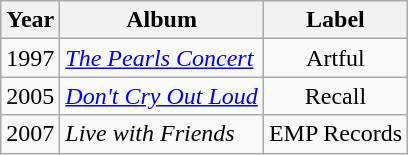<table class="wikitable">
<tr>
<th>Year</th>
<th>Album</th>
<th>Label</th>
</tr>
<tr>
<td style="text-align:center;">1997</td>
<td><em><a href='#'>The Pearls Concert</a></em></td>
<td style="text-align:center;">Artful</td>
</tr>
<tr>
<td style="text-align:center;">2005</td>
<td><em><a href='#'>Don't Cry Out Loud</a></em></td>
<td style="text-align:center;">Recall</td>
</tr>
<tr>
<td style="text-align:center;">2007</td>
<td><em>Live with Friends</em></td>
<td style="text-align:center;">EMP Records</td>
</tr>
</table>
